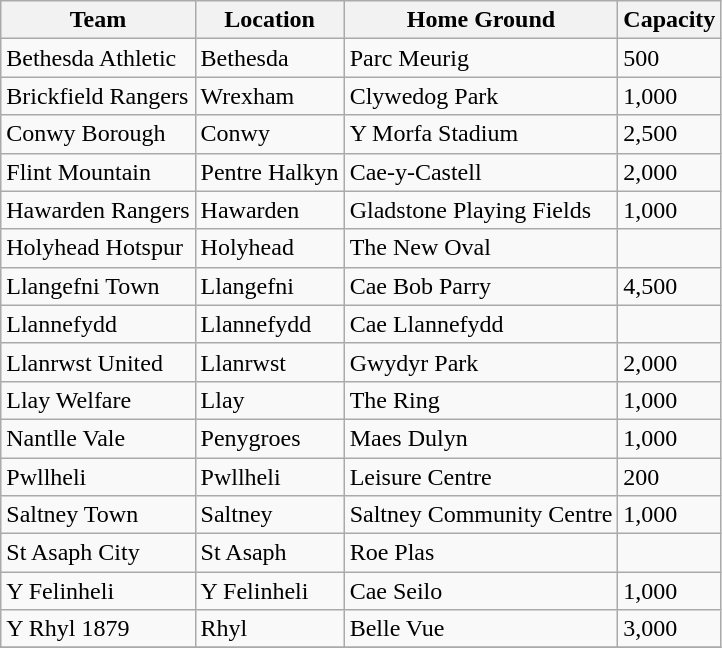<table class="wikitable sortable">
<tr>
<th>Team</th>
<th>Location</th>
<th>Home Ground</th>
<th>Capacity</th>
</tr>
<tr>
<td>Bethesda Athletic</td>
<td>Bethesda</td>
<td>Parc Meurig</td>
<td>500</td>
</tr>
<tr>
<td>Brickfield Rangers</td>
<td>Wrexham</td>
<td>Clywedog Park</td>
<td>1,000</td>
</tr>
<tr>
<td>Conwy Borough</td>
<td>Conwy</td>
<td>Y Morfa Stadium</td>
<td>2,500</td>
</tr>
<tr>
<td>Flint Mountain</td>
<td>Pentre Halkyn</td>
<td>Cae-y-Castell</td>
<td>2,000</td>
</tr>
<tr>
<td>Hawarden Rangers</td>
<td>Hawarden</td>
<td>Gladstone Playing Fields</td>
<td>1,000</td>
</tr>
<tr>
<td>Holyhead Hotspur</td>
<td>Holyhead</td>
<td>The New Oval</td>
<td></td>
</tr>
<tr>
<td>Llangefni Town</td>
<td>Llangefni</td>
<td>Cae Bob Parry</td>
<td>4,500</td>
</tr>
<tr>
<td>Llannefydd</td>
<td>Llannefydd</td>
<td>Cae Llannefydd</td>
<td></td>
</tr>
<tr>
<td>Llanrwst United</td>
<td>Llanrwst</td>
<td>Gwydyr Park</td>
<td>2,000</td>
</tr>
<tr>
<td>Llay Welfare</td>
<td>Llay</td>
<td>The Ring</td>
<td>1,000</td>
</tr>
<tr>
<td>Nantlle Vale</td>
<td>Penygroes</td>
<td>Maes Dulyn</td>
<td>1,000</td>
</tr>
<tr>
<td>Pwllheli</td>
<td>Pwllheli</td>
<td>Leisure Centre</td>
<td>200</td>
</tr>
<tr>
<td>Saltney Town</td>
<td>Saltney</td>
<td>Saltney Community Centre</td>
<td>1,000</td>
</tr>
<tr>
<td>St Asaph City</td>
<td>St Asaph</td>
<td>Roe Plas</td>
<td></td>
</tr>
<tr>
<td>Y Felinheli</td>
<td>Y Felinheli</td>
<td>Cae Seilo</td>
<td>1,000</td>
</tr>
<tr>
<td>Y Rhyl 1879</td>
<td>Rhyl</td>
<td>Belle Vue</td>
<td>3,000</td>
</tr>
<tr>
</tr>
</table>
